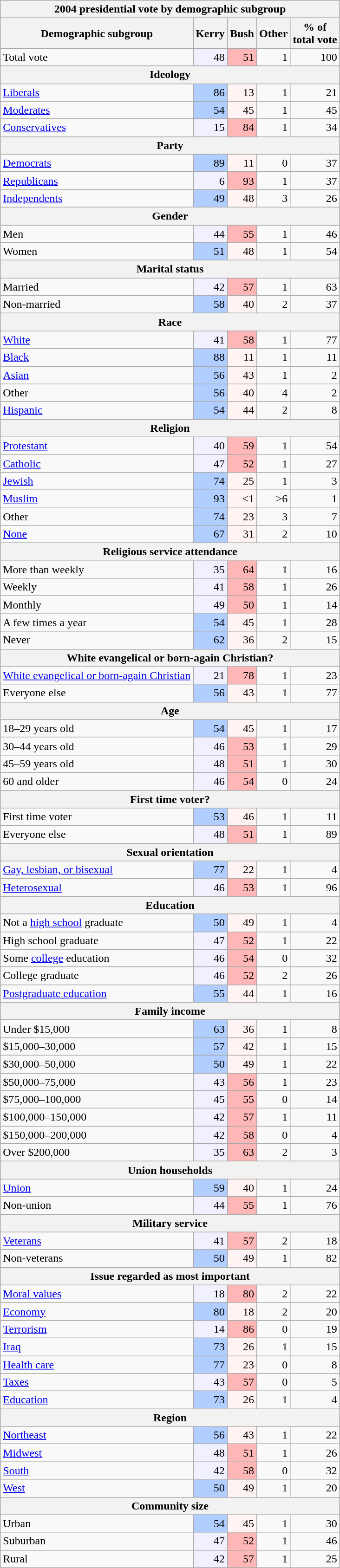<table class="wikitable">
<tr>
<th colspan="8">2004 presidential vote by demographic subgroup</th>
</tr>
<tr>
<th>Demographic subgroup</th>
<th>Kerry</th>
<th>Bush</th>
<th>Other</th>
<th>% of<br>total vote</th>
</tr>
<tr>
<td>Total vote</td>
<td style="text-align:right; background:#f0f0ff;">48</td>
<td style="text-align:right; background:#ffb6b6;">51</td>
<td style="text-align:right;">1</td>
<td style="text-align:right;">100</td>
</tr>
<tr>
<th colspan="5">Ideology</th>
</tr>
<tr>
<td><a href='#'>Liberals</a></td>
<td style="text-align:right; background:#b0ceff;">86</td>
<td style="text-align:right; background:#fff3f3;">13</td>
<td style="text-align:right;">1</td>
<td style="text-align:right;">21</td>
</tr>
<tr>
<td><a href='#'>Moderates</a></td>
<td style="text-align:right; background:#b0ceff;">54</td>
<td style="text-align:right; background:#fff3f3;">45</td>
<td style="text-align:right;">1</td>
<td style="text-align:right;">45</td>
</tr>
<tr>
<td><a href='#'>Conservatives</a></td>
<td style="text-align:right; background:#f0f0ff;">15</td>
<td style="text-align:right; background:#ffb6b6;">84</td>
<td style="text-align:right;">1</td>
<td style="text-align:right;">34</td>
</tr>
<tr>
<th colspan="5">Party</th>
</tr>
<tr>
<td><a href='#'>Democrats</a></td>
<td style="text-align:right; background:#b0ceff;">89</td>
<td style="text-align:right; background:#fff3f3;">11</td>
<td style="text-align:right;">0</td>
<td style="text-align:right;">37</td>
</tr>
<tr>
<td><a href='#'>Republicans</a></td>
<td style="text-align:right; background:#f0f0ff;">6</td>
<td style="text-align:right; background:#ffb6b6;">93</td>
<td style="text-align:right;">1</td>
<td style="text-align:right;">37</td>
</tr>
<tr>
<td><a href='#'>Independents</a></td>
<td style="text-align:right; background:#b0ceff;">49</td>
<td style="text-align:right; background:#fff3f3;">48</td>
<td style="text-align:right;">3</td>
<td style="text-align:right;">26</td>
</tr>
<tr>
<th colspan="5">Gender</th>
</tr>
<tr>
<td>Men</td>
<td style="text-align:right; background:#f0f0ff;">44</td>
<td style="text-align:right; background:#ffb6b6;">55</td>
<td style="text-align:right;">1</td>
<td style="text-align:right;">46</td>
</tr>
<tr>
<td>Women</td>
<td style="text-align:right; background:#b0ceff;">51</td>
<td style="text-align:right; background:#fff3f3;">48</td>
<td style="text-align:right;">1</td>
<td style="text-align:right;">54</td>
</tr>
<tr>
<th colspan="5">Marital status</th>
</tr>
<tr>
<td>Married</td>
<td style="text-align:right; background:#f0f0ff;">42</td>
<td style="text-align:right; background:#ffb6b6;">57</td>
<td style="text-align:right;">1</td>
<td style="text-align:right;">63</td>
</tr>
<tr>
<td>Non-married</td>
<td style="text-align:right; background:#b0ceff;">58</td>
<td style="text-align:right; background:#fff3f3;">40</td>
<td style="text-align:right;">2</td>
<td style="text-align:right;">37</td>
</tr>
<tr>
<th colspan="5">Race</th>
</tr>
<tr>
<td><a href='#'>White</a></td>
<td style="text-align:right; background:#f0f0ff;">41</td>
<td style="text-align:right; background:#ffb6b6;">58</td>
<td style="text-align:right;">1</td>
<td style="text-align:right;">77</td>
</tr>
<tr>
<td><a href='#'>Black</a></td>
<td style="text-align:right; background:#b0ceff;">88</td>
<td style="text-align:right; background:#fff3f3;">11</td>
<td style="text-align:right;">1</td>
<td style="text-align:right;">11</td>
</tr>
<tr>
<td><a href='#'>Asian</a></td>
<td style="text-align:right; background:#b0ceff;">56</td>
<td style="text-align:right; background:#fff3f3;">43</td>
<td style="text-align:right;">1</td>
<td style="text-align:right;">2</td>
</tr>
<tr>
<td>Other</td>
<td style="text-align:right; background:#b0ceff;">56</td>
<td style="text-align:right; background:#fff3f3;">40</td>
<td style="text-align:right;">4</td>
<td style="text-align:right;">2</td>
</tr>
<tr>
<td><a href='#'>Hispanic</a></td>
<td style="text-align:right; background:#b0ceff;">54</td>
<td style="text-align:right; background:#fff3f3;">44</td>
<td style="text-align:right;">2</td>
<td style="text-align:right;">8</td>
</tr>
<tr>
<th colspan="5">Religion</th>
</tr>
<tr>
<td><a href='#'>Protestant</a></td>
<td style="text-align:right; background:#f0f0ff;">40</td>
<td style="text-align:right; background:#ffb6b6;">59</td>
<td style="text-align:right;">1</td>
<td style="text-align:right;">54</td>
</tr>
<tr>
<td><a href='#'>Catholic</a></td>
<td style="text-align:right; background:#f0f0ff;">47</td>
<td style="text-align:right; background:#ffb6b6;">52</td>
<td style="text-align:right;">1</td>
<td style="text-align:right;">27</td>
</tr>
<tr>
<td><a href='#'>Jewish</a></td>
<td style="text-align:right; background:#b0ceff;">74</td>
<td style="text-align:right; background:#fff3f3;">25</td>
<td style="text-align:right;">1</td>
<td style="text-align:right;">3</td>
</tr>
<tr>
<td><a href='#'>Muslim</a></td>
<td style="text-align:right; background:#b0ceff;">93</td>
<td style="text-align:right; background:#fff3f3;"><1</td>
<td style="text-align:right;">>6</td>
<td style="text-align:right;">1</td>
</tr>
<tr>
<td>Other</td>
<td style="text-align:right; background:#b0ceff;">74</td>
<td style="text-align:right; background:#fff3f3;">23</td>
<td style="text-align:right;">3</td>
<td style="text-align:right;">7</td>
</tr>
<tr>
<td><a href='#'>None</a></td>
<td style="text-align:right; background:#b0ceff;">67</td>
<td style="text-align:right; background:#fff3f3;">31</td>
<td style="text-align:right;">2</td>
<td style="text-align:right;">10</td>
</tr>
<tr>
<th colspan="5">Religious service attendance</th>
</tr>
<tr>
<td>More than weekly</td>
<td style="text-align:right; background:#f0f0ff;">35</td>
<td style="text-align:right; background:#ffb6b6;">64</td>
<td style="text-align:right;">1</td>
<td style="text-align:right;">16</td>
</tr>
<tr>
<td>Weekly</td>
<td style="text-align:right; background:#f0f0ff;">41</td>
<td style="text-align:right; background:#ffb6b6;">58</td>
<td style="text-align:right;">1</td>
<td style="text-align:right;">26</td>
</tr>
<tr>
<td>Monthly</td>
<td style="text-align:right; background:#f0f0ff;">49</td>
<td style="text-align:right; background:#ffb6b6;">50</td>
<td style="text-align:right;">1</td>
<td style="text-align:right;">14</td>
</tr>
<tr>
<td>A few times a year</td>
<td style="text-align:right; background:#b0ceff;">54</td>
<td style="text-align:right; background:#fff3f3;">45</td>
<td style="text-align:right;">1</td>
<td style="text-align:right;">28</td>
</tr>
<tr>
<td>Never</td>
<td style="text-align:right; background:#b0ceff;">62</td>
<td style="text-align:right; background:#fff3f3;">36</td>
<td style="text-align:right;">2</td>
<td style="text-align:right;">15</td>
</tr>
<tr>
<th colspan="5">White evangelical or born-again Christian?</th>
</tr>
<tr>
<td><a href='#'>White evangelical or born-again Christian</a></td>
<td style="text-align:right; background:#f0f0ff;">21</td>
<td style="text-align:right; background:#ffb6b6;">78</td>
<td style="text-align:right;">1</td>
<td style="text-align:right;">23</td>
</tr>
<tr>
<td>Everyone else</td>
<td style="text-align:right; background:#b0ceff;">56</td>
<td style="text-align:right; background:#fff3f3;">43</td>
<td style="text-align:right;">1</td>
<td style="text-align:right;">77</td>
</tr>
<tr>
<th colspan="5">Age</th>
</tr>
<tr>
<td>18–29 years old</td>
<td style="text-align:right; background:#b0ceff;">54</td>
<td style="text-align:right; background:#fff3f3;">45</td>
<td style="text-align:right;">1</td>
<td style="text-align:right;">17</td>
</tr>
<tr>
<td>30–44 years old</td>
<td style="text-align:right; background:#f0f0ff;">46</td>
<td style="text-align:right; background:#ffb6b6;">53</td>
<td style="text-align:right;">1</td>
<td style="text-align:right;">29</td>
</tr>
<tr>
<td>45–59 years old</td>
<td style="text-align:right; background:#f0f0ff;">48</td>
<td style="text-align:right; background:#ffb6b6;">51</td>
<td style="text-align:right;">1</td>
<td style="text-align:right;">30</td>
</tr>
<tr>
<td>60 and older</td>
<td style="text-align:right; background:#f0f0ff;">46</td>
<td style="text-align:right; background:#ffb6b6;">54</td>
<td style="text-align:right;">0</td>
<td style="text-align:right;">24</td>
</tr>
<tr>
<th colspan="5">First time voter?</th>
</tr>
<tr>
<td>First time voter</td>
<td style="text-align:right; background:#b0ceff;">53</td>
<td style="text-align:right; background:#fff3f3;">46</td>
<td style="text-align:right;">1</td>
<td style="text-align:right;">11</td>
</tr>
<tr>
<td>Everyone else</td>
<td style="text-align:right; background:#f0f0ff;">48</td>
<td style="text-align:right; background:#ffb6b6;">51</td>
<td style="text-align:right;">1</td>
<td style="text-align:right;">89</td>
</tr>
<tr>
<th colspan="5">Sexual orientation</th>
</tr>
<tr>
<td><a href='#'>Gay, lesbian, or bisexual</a></td>
<td style="text-align:right; background:#b0ceff;">77</td>
<td style="text-align:right; background:#fff3f3;">22</td>
<td style="text-align:right;">1</td>
<td style="text-align:right;">4</td>
</tr>
<tr>
<td><a href='#'>Heterosexual</a></td>
<td style="text-align:right; background:#f0f0ff;">46</td>
<td style="text-align:right; background:#ffb6b6;">53</td>
<td style="text-align:right;">1</td>
<td style="text-align:right;">96</td>
</tr>
<tr>
<th colspan="5">Education</th>
</tr>
<tr>
<td>Not a <a href='#'>high school</a> graduate</td>
<td style="text-align:right; background:#b0ceff;">50</td>
<td style="text-align:right; background:#fff3f3;">49</td>
<td style="text-align:right;">1</td>
<td style="text-align:right;">4</td>
</tr>
<tr>
<td>High school graduate</td>
<td style="text-align:right; background:#f0f0ff;">47</td>
<td style="text-align:right; background:#ffb6b6;">52</td>
<td style="text-align:right;">1</td>
<td style="text-align:right;">22</td>
</tr>
<tr>
<td>Some <a href='#'>college</a> education</td>
<td style="text-align:right; background:#f0f0ff;">46</td>
<td style="text-align:right; background:#ffb6b6;">54</td>
<td style="text-align:right;">0</td>
<td style="text-align:right;">32</td>
</tr>
<tr>
<td>College graduate</td>
<td style="text-align:right; background:#f0f0ff;">46</td>
<td style="text-align:right; background:#ffb6b6;">52</td>
<td style="text-align:right;">2</td>
<td style="text-align:right;">26</td>
</tr>
<tr>
<td><a href='#'>Postgraduate education</a></td>
<td style="text-align:right; background:#b0ceff;">55</td>
<td style="text-align:right; background:#fff3f3;">44</td>
<td style="text-align:right;">1</td>
<td style="text-align:right;">16</td>
</tr>
<tr>
<th colspan="5">Family income</th>
</tr>
<tr>
<td>Under $15,000</td>
<td style="text-align:right; background:#b0ceff;">63</td>
<td style="text-align:right; background:#fff3f3;">36</td>
<td style="text-align:right;">1</td>
<td style="text-align:right;">8</td>
</tr>
<tr>
<td>$15,000–30,000</td>
<td style="text-align:right; background:#b0ceff;">57</td>
<td style="text-align:right; background:#fff3f3;">42</td>
<td style="text-align:right;">1</td>
<td style="text-align:right;">15</td>
</tr>
<tr>
<td>$30,000–50,000</td>
<td style="text-align:right; background:#b0ceff;">50</td>
<td style="text-align:right; background:#fff3f3;">49</td>
<td style="text-align:right;">1</td>
<td style="text-align:right;">22</td>
</tr>
<tr>
<td>$50,000–75,000</td>
<td style="text-align:right; background:#f0f0ff;">43</td>
<td style="text-align:right; background:#ffb6b6;">56</td>
<td style="text-align:right;">1</td>
<td style="text-align:right;">23</td>
</tr>
<tr>
<td>$75,000–100,000</td>
<td style="text-align:right; background:#f0f0ff;">45</td>
<td style="text-align:right; background:#ffb6b6;">55</td>
<td style="text-align:right;">0</td>
<td style="text-align:right;">14</td>
</tr>
<tr>
<td>$100,000–150,000</td>
<td style="text-align:right; background:#f0f0ff;">42</td>
<td style="text-align:right; background:#ffb6b6;">57</td>
<td style="text-align:right;">1</td>
<td style="text-align:right;">11</td>
</tr>
<tr>
<td>$150,000–200,000</td>
<td style="text-align:right; background:#f0f0ff;">42</td>
<td style="text-align:right; background:#ffb6b6;">58</td>
<td style="text-align:right;">0</td>
<td style="text-align:right;">4</td>
</tr>
<tr>
<td>Over $200,000</td>
<td style="text-align:right; background:#f0f0ff;">35</td>
<td style="text-align:right; background:#ffb6b6;">63</td>
<td style="text-align:right;">2</td>
<td style="text-align:right;">3</td>
</tr>
<tr>
<th colspan="5">Union households</th>
</tr>
<tr>
<td><a href='#'>Union</a></td>
<td style="text-align:right; background:#b0ceff;">59</td>
<td style="text-align:right; background:#fff3f3;">40</td>
<td style="text-align:right;">1</td>
<td style="text-align:right;">24</td>
</tr>
<tr>
<td>Non-union</td>
<td style="text-align:right; background:#f0f0ff;">44</td>
<td style="text-align:right; background:#ffb6b6;">55</td>
<td style="text-align:right;">1</td>
<td style="text-align:right;">76</td>
</tr>
<tr>
<th colspan="5">Military service</th>
</tr>
<tr>
<td><a href='#'>Veterans</a></td>
<td style="text-align:right; background:#f0f0ff;">41</td>
<td style="text-align:right; background:#ffb6b6;">57</td>
<td style="text-align:right;">2</td>
<td style="text-align:right;">18</td>
</tr>
<tr>
<td>Non-veterans</td>
<td style="text-align:right; background:#b0ceff;">50</td>
<td style="text-align:right; background:#fff3f3;">49</td>
<td style="text-align:right;">1</td>
<td style="text-align:right;">82</td>
</tr>
<tr>
<th colspan="5">Issue regarded as most important</th>
</tr>
<tr>
<td><a href='#'>Moral values</a></td>
<td style="text-align:right; background:#f0f0ff;">18</td>
<td style="text-align:right; background:#ffb6b6;">80</td>
<td style="text-align:right;">2</td>
<td style="text-align:right;">22</td>
</tr>
<tr>
<td><a href='#'>Economy</a></td>
<td style="text-align:right; background:#b0ceff;">80</td>
<td style="text-align:right; background:#fff3f3;">18</td>
<td style="text-align:right;">2</td>
<td style="text-align:right;">20</td>
</tr>
<tr>
<td><a href='#'>Terrorism</a></td>
<td style="text-align:right; background:#f0f0ff;">14</td>
<td style="text-align:right; background:#ffb6b6;">86</td>
<td style="text-align:right;">0</td>
<td style="text-align:right;">19</td>
</tr>
<tr>
<td><a href='#'>Iraq</a></td>
<td style="text-align:right; background:#b0ceff;">73</td>
<td style="text-align:right; background:#fff3f3;">26</td>
<td style="text-align:right;">1</td>
<td style="text-align:right;">15</td>
</tr>
<tr>
<td><a href='#'>Health care</a></td>
<td style="text-align:right; background:#b0ceff;">77</td>
<td style="text-align:right; background:#fff3f3;">23</td>
<td style="text-align:right;">0</td>
<td style="text-align:right;">8</td>
</tr>
<tr>
<td><a href='#'>Taxes</a></td>
<td style="text-align:right; background:#f0f0ff;">43</td>
<td style="text-align:right; background:#ffb6b6;">57</td>
<td style="text-align:right;">0</td>
<td style="text-align:right;">5</td>
</tr>
<tr>
<td><a href='#'>Education</a></td>
<td style="text-align:right; background:#b0ceff;">73</td>
<td style="text-align:right; background:#fff3f3;">26</td>
<td style="text-align:right;">1</td>
<td style="text-align:right;">4</td>
</tr>
<tr>
<th colspan="5">Region</th>
</tr>
<tr>
<td><a href='#'>Northeast</a></td>
<td style="text-align:right; background:#b0ceff;">56</td>
<td style="text-align:right; background:#fff3f3;">43</td>
<td style="text-align:right;">1</td>
<td style="text-align:right;">22</td>
</tr>
<tr>
<td><a href='#'>Midwest</a></td>
<td style="text-align:right; background:#f0f0ff;">48</td>
<td style="text-align:right; background:#ffb6b6;">51</td>
<td style="text-align:right;">1</td>
<td style="text-align:right;">26</td>
</tr>
<tr>
<td><a href='#'>South</a></td>
<td style="text-align:right; background:#f0f0ff;">42</td>
<td style="text-align:right; background:#ffb6b6;">58</td>
<td style="text-align:right;">0</td>
<td style="text-align:right;">32</td>
</tr>
<tr>
<td><a href='#'>West</a></td>
<td style="text-align:right; background:#b0ceff;">50</td>
<td style="text-align:right; background:#fff3f3;">49</td>
<td style="text-align:right;">1</td>
<td style="text-align:right;">20</td>
</tr>
<tr>
<th colspan="5">Community size</th>
</tr>
<tr>
<td>Urban</td>
<td style="text-align:right; background:#b0ceff;">54</td>
<td style="text-align:right; background:#fff3f3;">45</td>
<td style="text-align:right;">1</td>
<td style="text-align:right;">30</td>
</tr>
<tr>
<td>Suburban</td>
<td style="text-align:right; background:#f0f0ff;">47</td>
<td style="text-align:right; background:#ffb6b6;">52</td>
<td style="text-align:right;">1</td>
<td style="text-align:right;">46</td>
</tr>
<tr>
<td>Rural</td>
<td style="text-align:right; background:#f0f0ff;">42</td>
<td style="text-align:right; background:#ffb6b6;">57</td>
<td style="text-align:right;">1</td>
<td style="text-align:right;">25</td>
</tr>
</table>
